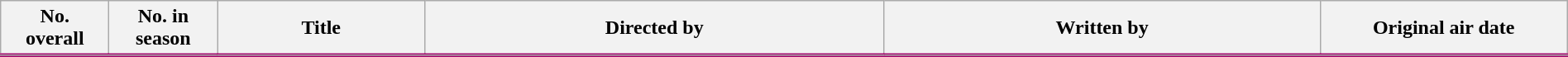<table class="plainrowheaders wikitable" style="width:100%; margin:auto; background:#FFF;">
<tr style="border-bottom: 3px solid #A6086F;">
<th style="width:5em;">No.<br>overall</th>
<th style="width:5em;">No. in<br>season</th>
<th>Title</th>
<th>Directed by</th>
<th>Written by</th>
<th style="width:12em;">Original air date</th>
</tr>
<tr>
</tr>
</table>
